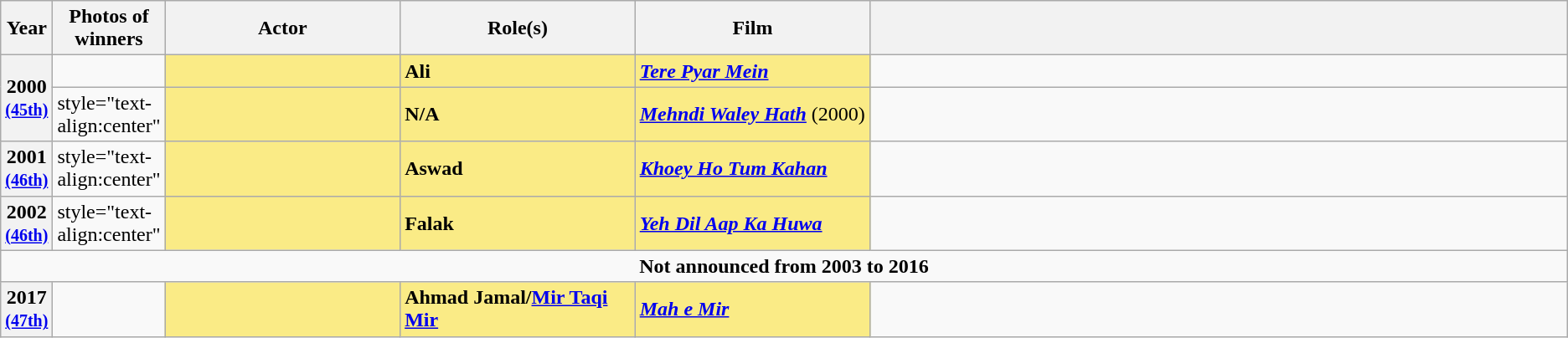<table class="wikitable sortable" style="text-align:left;">
<tr>
<th scope="col" style="width:3%; text-align:center;">Year</th>
<th scope="col" style="width:3%;text-align:center;">Photos of winners</th>
<th scope="col" style="width:15%;text-align:center;">Actor</th>
<th scope="col" style="width:15%;text-align:center;">Role(s)</th>
<th scope="col" style="width:15%;text-align:center;">Film</th>
<th scope="col" class="unsortable"></th>
</tr>
<tr>
<th scope="row" rowspan=2 style="text-align:center">2000 <br><small><a href='#'>(45th)</a> </small></th>
<td style="text-align:center"></td>
<td style="background:#FAEB86;"><strong></strong> </td>
<td style="background:#FAEB86;"><strong>Ali</strong></td>
<td style="background:#FAEB86;"><strong><em><a href='#'>Tere Pyar Mein</a></em></strong></td>
<td></td>
</tr>
<tr>
<td>style="text-align:center" </td>
<td style="background:#FAEB86;"><strong></strong> </td>
<td style="background:#FAEB86;"><strong>N/A</strong></td>
<td style="background:#FAEB86;"><strong><em><a href='#'>Mehndi Waley Hath</a></em></strong> (2000)</td>
<td></td>
</tr>
<tr>
<th style="text-align:center">2001 <br><small><a href='#'>(46th)</a> </small></th>
<td>style="text-align:center" </td>
<td style="background:#FAEB86;"><strong></strong> </td>
<td style="background:#FAEB86;"><strong>Aswad</strong></td>
<td style="background:#FAEB86;"><strong><em><a href='#'>Khoey Ho Tum Kahan</a></em></strong></td>
<td></td>
</tr>
<tr>
<th style="text-align:center">2002 <br><small><a href='#'>(46th)</a> </small></th>
<td>style="text-align:center" </td>
<td style="background:#FAEB86;"><strong></strong> </td>
<td style="background:#FAEB86;"><strong>Falak</strong></td>
<td style="background:#FAEB86;"><strong><em><a href='#'>Yeh Dil Aap Ka Huwa</a></em></strong></td>
<td></td>
</tr>
<tr>
<td colspan =6 style="text-align:center"><strong>Not announced from 2003 to 2016</strong></td>
</tr>
<tr>
<th style="text-align:center">2017 <br><small><a href='#'>(47th)</a> </small></th>
<td style="text-align:center"></td>
<td style="background:#FAEB86;"><strong></strong> </td>
<td style="background:#FAEB86;"><strong>Ahmad Jamal/<a href='#'>Mir Taqi Mir</a></strong></td>
<td style="background:#FAEB86;"><strong><em><a href='#'>Mah e Mir</a></em></strong></td>
<td></td>
</tr>
</table>
